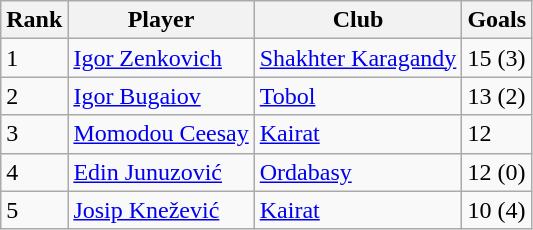<table class="wikitable" style="text-align:left">
<tr>
<th>Rank</th>
<th>Player</th>
<th>Club</th>
<th>Goals</th>
</tr>
<tr>
<td>1</td>
<td> <a href='#'>Igor Zenkovich</a></td>
<td><a href='#'>Shakhter Karagandy</a></td>
<td>15 (3)</td>
</tr>
<tr>
<td>2</td>
<td> <a href='#'>Igor Bugaiov</a></td>
<td><a href='#'>Tobol</a></td>
<td>13 (2)</td>
</tr>
<tr>
<td>3</td>
<td> <a href='#'>Momodou Ceesay</a></td>
<td><a href='#'>Kairat</a></td>
<td>12</td>
</tr>
<tr>
<td>4</td>
<td> <a href='#'>Edin Junuzović</a></td>
<td><a href='#'>Ordabasy</a></td>
<td>12 (0)</td>
</tr>
<tr>
<td>5</td>
<td> <a href='#'>Josip Knežević</a></td>
<td><a href='#'>Kairat</a></td>
<td>10 (4)</td>
</tr>
</table>
